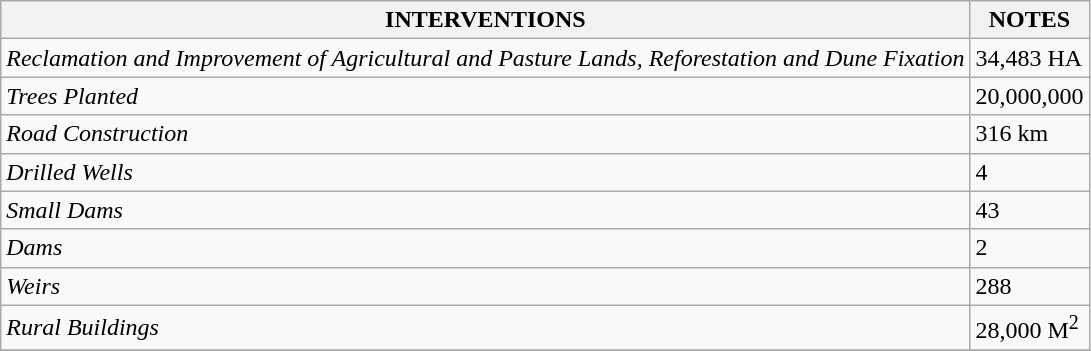<table class="wikitable" border="1">
<tr>
<th><strong>INTERVENTIONS</strong></th>
<th><strong>NOTES</strong></th>
</tr>
<tr>
<td><em>Reclamation and Improvement of Agricultural and Pasture Lands, Reforestation and Dune Fixation</em></td>
<td>34,483 HA</td>
</tr>
<tr>
<td><em>Trees Planted</em></td>
<td>20,000,000</td>
</tr>
<tr>
<td><em>Road Construction</em></td>
<td>316 km</td>
</tr>
<tr>
<td><em>Drilled Wells</em></td>
<td>4</td>
</tr>
<tr>
<td><em>Small Dams</em></td>
<td>43</td>
</tr>
<tr>
<td><em>Dams</em></td>
<td>2</td>
</tr>
<tr>
<td><em>Weirs</em></td>
<td>288</td>
</tr>
<tr>
<td><em>Rural Buildings</em></td>
<td>28,000 M<sup>2</sup></td>
</tr>
<tr>
</tr>
</table>
